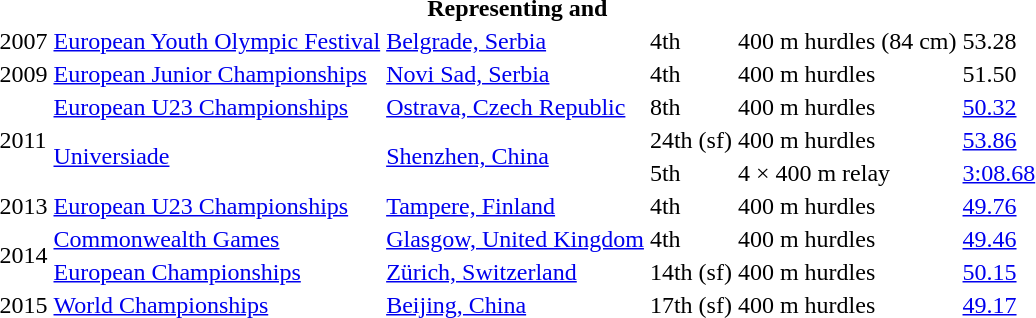<table>
<tr>
<th colspan="6">Representing  and </th>
</tr>
<tr>
<td>2007</td>
<td><a href='#'>European Youth Olympic Festival</a></td>
<td><a href='#'>Belgrade, Serbia</a></td>
<td>4th</td>
<td>400 m hurdles (84 cm)</td>
<td>53.28</td>
</tr>
<tr>
<td>2009</td>
<td><a href='#'>European Junior Championships</a></td>
<td><a href='#'>Novi Sad, Serbia</a></td>
<td>4th</td>
<td>400 m hurdles</td>
<td>51.50</td>
</tr>
<tr>
<td rowspan=3>2011</td>
<td><a href='#'>European U23 Championships</a></td>
<td><a href='#'>Ostrava, Czech Republic</a></td>
<td>8th</td>
<td>400 m hurdles</td>
<td><a href='#'>50.32</a></td>
</tr>
<tr>
<td rowspan=2><a href='#'>Universiade</a></td>
<td rowspan=2><a href='#'>Shenzhen, China</a></td>
<td>24th (sf)</td>
<td>400 m hurdles</td>
<td><a href='#'>53.86</a></td>
</tr>
<tr>
<td>5th</td>
<td>4 × 400 m relay</td>
<td><a href='#'>3:08.68</a></td>
</tr>
<tr>
<td>2013</td>
<td><a href='#'>European U23 Championships</a></td>
<td><a href='#'>Tampere, Finland</a></td>
<td>4th</td>
<td>400 m hurdles</td>
<td><a href='#'>49.76</a></td>
</tr>
<tr>
<td rowspan=2>2014</td>
<td><a href='#'>Commonwealth Games</a></td>
<td><a href='#'>Glasgow, United Kingdom</a></td>
<td>4th</td>
<td>400 m hurdles</td>
<td><a href='#'>49.46</a></td>
</tr>
<tr>
<td><a href='#'>European Championships</a></td>
<td><a href='#'>Zürich, Switzerland</a></td>
<td>14th (sf)</td>
<td>400 m hurdles</td>
<td><a href='#'>50.15</a></td>
</tr>
<tr>
<td>2015</td>
<td><a href='#'>World Championships</a></td>
<td><a href='#'>Beijing, China</a></td>
<td>17th (sf)</td>
<td>400 m hurdles</td>
<td><a href='#'>49.17</a></td>
</tr>
</table>
